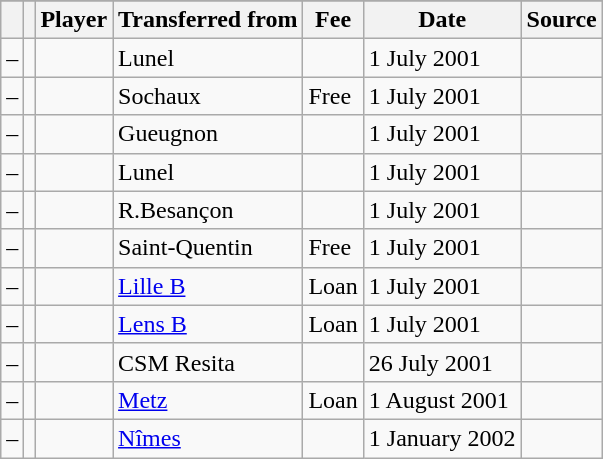<table class="wikitable plainrowheaders sortable">
<tr>
</tr>
<tr>
<th></th>
<th></th>
<th scope=col>Player</th>
<th !scope=col>Transferred from</th>
<th scope=col>Fee</th>
<th scope=col>Date</th>
<th scope=col>Source</th>
</tr>
<tr>
<td align=center>–</td>
<td align=center></td>
<td></td>
<td> Lunel</td>
<td></td>
<td>1 July 2001</td>
<td></td>
</tr>
<tr>
<td align=center>–</td>
<td align=center></td>
<td></td>
<td> Sochaux</td>
<td>Free</td>
<td>1 July 2001</td>
<td></td>
</tr>
<tr>
<td align=center>–</td>
<td align=center></td>
<td></td>
<td> Gueugnon</td>
<td></td>
<td>1 July 2001</td>
<td></td>
</tr>
<tr>
<td align=center>–</td>
<td align=center></td>
<td></td>
<td> Lunel</td>
<td></td>
<td>1 July 2001</td>
<td></td>
</tr>
<tr>
<td align=center>–</td>
<td align=center></td>
<td></td>
<td> R.Besançon</td>
<td></td>
<td>1 July 2001</td>
<td></td>
</tr>
<tr>
<td align=center>–</td>
<td align=center></td>
<td></td>
<td> Saint-Quentin</td>
<td>Free</td>
<td>1 July 2001</td>
<td></td>
</tr>
<tr>
<td align=center>–</td>
<td align=center></td>
<td></td>
<td> <a href='#'>Lille B</a></td>
<td>Loan</td>
<td>1 July 2001</td>
<td></td>
</tr>
<tr>
<td align=center>–</td>
<td align=center></td>
<td></td>
<td> <a href='#'>Lens B</a></td>
<td>Loan</td>
<td>1 July 2001</td>
<td></td>
</tr>
<tr>
<td align=center>–</td>
<td align=center></td>
<td></td>
<td> CSM Resita</td>
<td></td>
<td>26 July 2001</td>
<td></td>
</tr>
<tr>
<td align=center>–</td>
<td align=center></td>
<td></td>
<td> <a href='#'>Metz</a></td>
<td>Loan</td>
<td>1 August 2001</td>
<td></td>
</tr>
<tr>
<td align=center>–</td>
<td align=center></td>
<td></td>
<td> <a href='#'>Nîmes</a></td>
<td></td>
<td>1 January 2002</td>
<td></td>
</tr>
</table>
